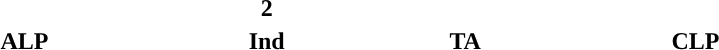<table style="width:50%; text-align:center;">
<tr style="color:white;">
<td style="color:white; background:"><strong>14</strong></td>
<td style="color:black; background:"><strong>2</strong></td>
<td style="background:"><strong>1</strong></td>
<td style="background:"><strong>8</strong></td>
</tr>
<tr>
<td><span><strong>ALP</strong></span></td>
<td><span><strong>Ind</strong></span></td>
<td><span><strong>TA</strong></span></td>
<td><span><strong>CLP</strong></span></td>
</tr>
</table>
